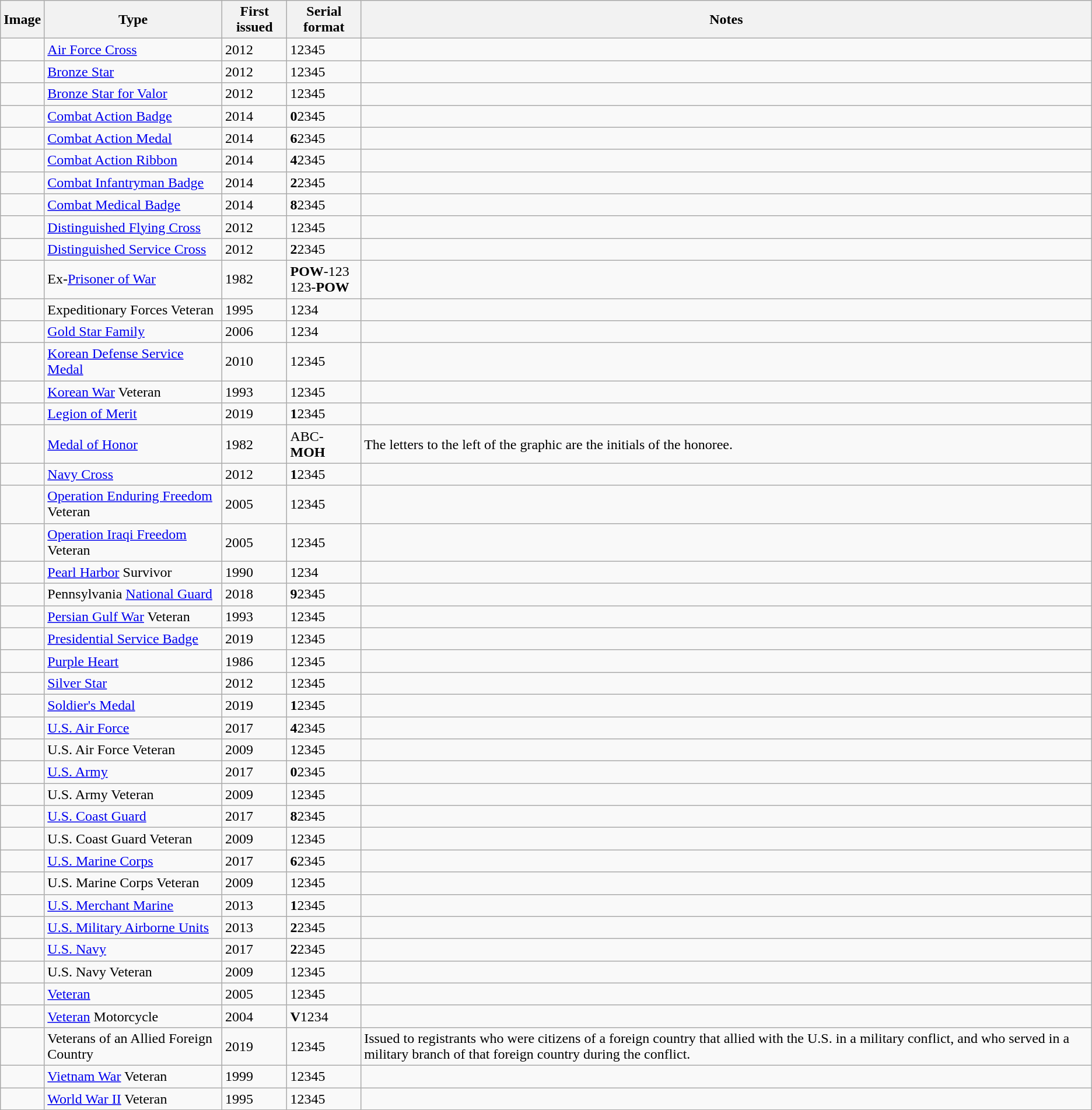<table class="wikitable">
<tr>
<th>Image</th>
<th>Type</th>
<th>First issued</th>
<th>Serial format</th>
<th>Notes</th>
</tr>
<tr>
<td></td>
<td><a href='#'>Air Force Cross</a></td>
<td>2012</td>
<td>12345</td>
<td></td>
</tr>
<tr>
<td></td>
<td><a href='#'>Bronze Star</a></td>
<td>2012</td>
<td>12345</td>
<td></td>
</tr>
<tr>
<td></td>
<td><a href='#'>Bronze Star for Valor</a></td>
<td>2012</td>
<td>12345</td>
<td></td>
</tr>
<tr>
<td></td>
<td><a href='#'>Combat Action Badge</a></td>
<td>2014</td>
<td><strong>0</strong>2345</td>
<td></td>
</tr>
<tr>
<td></td>
<td><a href='#'>Combat Action Medal</a></td>
<td>2014</td>
<td><strong>6</strong>2345</td>
<td></td>
</tr>
<tr>
<td></td>
<td><a href='#'>Combat Action Ribbon</a></td>
<td>2014</td>
<td><strong>4</strong>2345</td>
<td></td>
</tr>
<tr>
<td></td>
<td><a href='#'>Combat Infantryman Badge</a></td>
<td>2014</td>
<td><strong>2</strong>2345</td>
<td></td>
</tr>
<tr>
<td></td>
<td><a href='#'>Combat Medical Badge</a></td>
<td>2014</td>
<td><strong>8</strong>2345</td>
<td></td>
</tr>
<tr>
<td></td>
<td><a href='#'>Distinguished Flying Cross</a></td>
<td>2012</td>
<td>12345</td>
<td></td>
</tr>
<tr>
<td></td>
<td><a href='#'>Distinguished Service Cross</a></td>
<td>2012</td>
<td><strong>2</strong>2345</td>
<td></td>
</tr>
<tr>
<td></td>
<td>Ex-<a href='#'>Prisoner of War</a></td>
<td>1982</td>
<td><strong>POW</strong>-123<br>123-<strong>POW</strong></td>
<td></td>
</tr>
<tr>
<td></td>
<td>Expeditionary Forces Veteran</td>
<td>1995</td>
<td>1234</td>
<td></td>
</tr>
<tr>
<td></td>
<td><a href='#'>Gold Star Family</a></td>
<td>2006</td>
<td>1234</td>
<td></td>
</tr>
<tr>
<td></td>
<td><a href='#'>Korean Defense Service Medal</a></td>
<td>2010</td>
<td>12345</td>
<td></td>
</tr>
<tr>
<td></td>
<td><a href='#'>Korean War</a> Veteran</td>
<td>1993</td>
<td>12345</td>
<td></td>
</tr>
<tr>
<td></td>
<td><a href='#'>Legion of Merit</a></td>
<td>2019</td>
<td><strong>1</strong>2345</td>
<td></td>
</tr>
<tr>
<td></td>
<td><a href='#'>Medal of Honor</a></td>
<td>1982</td>
<td>ABC-<strong>MOH</strong></td>
<td>The letters to the left of the graphic are the initials of the honoree.</td>
</tr>
<tr>
<td></td>
<td><a href='#'>Navy Cross</a></td>
<td>2012</td>
<td><strong>1</strong>2345</td>
<td></td>
</tr>
<tr>
<td></td>
<td><a href='#'>Operation Enduring Freedom</a> Veteran</td>
<td>2005</td>
<td>12345</td>
<td></td>
</tr>
<tr>
<td></td>
<td><a href='#'>Operation Iraqi Freedom</a> Veteran</td>
<td>2005</td>
<td>12345</td>
<td></td>
</tr>
<tr>
<td></td>
<td><a href='#'>Pearl Harbor</a> Survivor</td>
<td>1990</td>
<td>1234</td>
<td></td>
</tr>
<tr>
<td></td>
<td>Pennsylvania <a href='#'>National Guard</a></td>
<td>2018</td>
<td><strong>9</strong>2345</td>
<td></td>
</tr>
<tr>
<td></td>
<td><a href='#'>Persian Gulf War</a> Veteran</td>
<td>1993</td>
<td>12345</td>
<td></td>
</tr>
<tr>
<td></td>
<td><a href='#'>Presidential Service Badge</a></td>
<td>2019</td>
<td>12345</td>
<td></td>
</tr>
<tr>
<td></td>
<td><a href='#'>Purple Heart</a></td>
<td>1986</td>
<td>12345</td>
<td></td>
</tr>
<tr>
<td></td>
<td><a href='#'>Silver Star</a></td>
<td>2012</td>
<td>12345</td>
<td></td>
</tr>
<tr>
<td></td>
<td><a href='#'>Soldier's Medal</a></td>
<td>2019</td>
<td><strong>1</strong>2345</td>
<td></td>
</tr>
<tr>
<td></td>
<td><a href='#'>U.S. Air Force</a></td>
<td>2017</td>
<td><strong>4</strong>2345</td>
<td></td>
</tr>
<tr>
<td></td>
<td>U.S. Air Force Veteran</td>
<td>2009</td>
<td>12345</td>
<td></td>
</tr>
<tr>
<td></td>
<td><a href='#'>U.S. Army</a></td>
<td>2017</td>
<td><strong>0</strong>2345</td>
<td></td>
</tr>
<tr>
<td></td>
<td>U.S. Army Veteran</td>
<td>2009</td>
<td>12345</td>
<td></td>
</tr>
<tr>
<td></td>
<td><a href='#'>U.S. Coast Guard</a></td>
<td>2017</td>
<td><strong>8</strong>2345</td>
<td></td>
</tr>
<tr>
<td></td>
<td>U.S. Coast Guard Veteran</td>
<td>2009</td>
<td>12345</td>
<td></td>
</tr>
<tr>
<td></td>
<td><a href='#'>U.S. Marine Corps</a></td>
<td>2017</td>
<td><strong>6</strong>2345</td>
<td></td>
</tr>
<tr>
<td></td>
<td>U.S. Marine Corps Veteran</td>
<td>2009</td>
<td>12345</td>
<td></td>
</tr>
<tr>
<td></td>
<td><a href='#'>U.S. Merchant Marine</a></td>
<td>2013</td>
<td><strong>1</strong>2345</td>
<td></td>
</tr>
<tr>
<td></td>
<td><a href='#'>U.S. Military Airborne Units</a></td>
<td>2013</td>
<td><strong>2</strong>2345</td>
<td></td>
</tr>
<tr>
<td></td>
<td><a href='#'>U.S. Navy</a></td>
<td>2017</td>
<td><strong>2</strong>2345</td>
<td></td>
</tr>
<tr>
<td></td>
<td>U.S. Navy Veteran</td>
<td>2009</td>
<td>12345</td>
<td></td>
</tr>
<tr>
<td></td>
<td><a href='#'>Veteran</a></td>
<td>2005</td>
<td>12345</td>
<td></td>
</tr>
<tr>
<td></td>
<td><a href='#'>Veteran</a> Motorcycle</td>
<td>2004</td>
<td><strong>V</strong>1234</td>
<td></td>
</tr>
<tr>
<td></td>
<td>Veterans of an Allied Foreign Country</td>
<td>2019</td>
<td>12345</td>
<td>Issued to registrants who were citizens of a foreign country that allied with the U.S. in a military conflict, and who served in a military branch of that foreign country during the conflict.</td>
</tr>
<tr>
<td></td>
<td><a href='#'>Vietnam War</a> Veteran</td>
<td>1999</td>
<td>12345</td>
<td></td>
</tr>
<tr>
<td></td>
<td><a href='#'>World War II</a> Veteran</td>
<td>1995</td>
<td>12345</td>
<td></td>
</tr>
</table>
